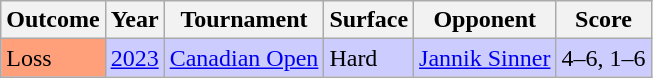<table class="sortable wikitable">
<tr>
<th>Outcome</th>
<th>Year</th>
<th>Tournament</th>
<th>Surface</th>
<th>Opponent</th>
<th class=unsortable>Score</th>
</tr>
<tr bgcolor=ccccff>
<td bgcolor=ffa07a>Loss</td>
<td><a href='#'>2023</a></td>
<td><a href='#'>Canadian Open</a></td>
<td>Hard</td>
<td> <a href='#'>Jannik Sinner</a></td>
<td>4–6, 1–6</td>
</tr>
</table>
